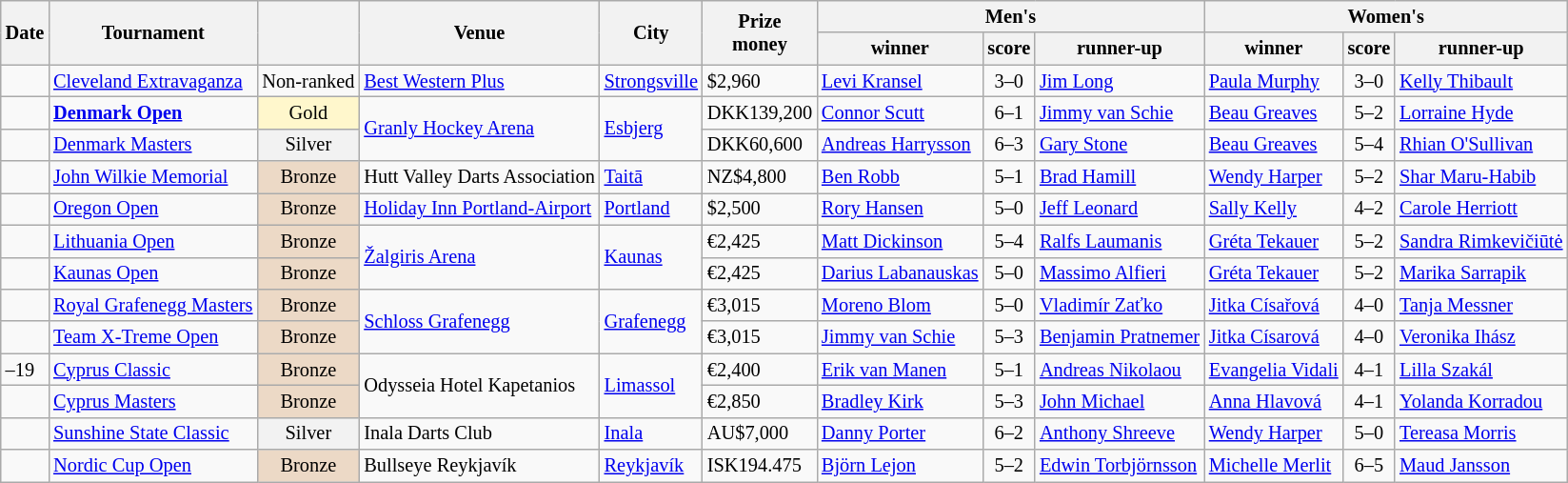<table class="wikitable sortable" style="font-size: 85%">
<tr>
<th rowspan="2">Date</th>
<th rowspan="2">Tournament</th>
<th rowspan="2"></th>
<th rowspan="2">Venue</th>
<th rowspan="2">City</th>
<th rowspan="2" class=unsortable>Prize<br>money</th>
<th colspan="3">Men's</th>
<th colspan="3">Women's</th>
</tr>
<tr>
<th>winner</th>
<th class=unsortable>score</th>
<th>runner-up</th>
<th>winner</th>
<th class=unsortable>score</th>
<th>runner-up</th>
</tr>
<tr>
<td></td>
<td><a href='#'>Cleveland Extravaganza</a></td>
<td align="center">Non-ranked</td>
<td><a href='#'>Best Western Plus</a></td>
<td> <a href='#'>Strongsville</a></td>
<td>$2,960</td>
<td> <a href='#'>Levi Kransel</a></td>
<td align="center">3–0</td>
<td> <a href='#'>Jim Long</a></td>
<td> <a href='#'>Paula Murphy</a></td>
<td align="center">3–0</td>
<td> <a href='#'>Kelly Thibault</a></td>
</tr>
<tr>
<td></td>
<td><strong><a href='#'>Denmark Open</a></strong></td>
<td bgcolor="fff7cc" align="center">Gold</td>
<td rowspan=2><a href='#'>Granly Hockey Arena</a></td>
<td rowspan=2> <a href='#'>Esbjerg</a></td>
<td>DKK139,200</td>
<td> <a href='#'>Connor Scutt</a></td>
<td align="center">6–1</td>
<td> <a href='#'>Jimmy van Schie</a></td>
<td> <a href='#'>Beau Greaves</a></td>
<td align="center">5–2</td>
<td> <a href='#'>Lorraine Hyde</a></td>
</tr>
<tr>
<td></td>
<td><a href='#'>Denmark Masters</a></td>
<td bgcolor="f2f2f2" align="center">Silver</td>
<td>DKK60,600</td>
<td> <a href='#'>Andreas Harrysson</a></td>
<td align="center">6–3</td>
<td> <a href='#'>Gary Stone</a></td>
<td> <a href='#'>Beau Greaves</a></td>
<td align="center">5–4</td>
<td> <a href='#'>Rhian O'Sullivan</a></td>
</tr>
<tr>
<td></td>
<td><a href='#'>John Wilkie Memorial</a></td>
<td bgcolor="ecd9c6" align="center">Bronze</td>
<td>Hutt Valley Darts Association</td>
<td> <a href='#'>Taitā</a></td>
<td>NZ$4,800</td>
<td> <a href='#'>Ben Robb</a></td>
<td align="center">5–1</td>
<td> <a href='#'>Brad Hamill</a></td>
<td> <a href='#'>Wendy Harper</a></td>
<td align="center">5–2</td>
<td> <a href='#'>Shar Maru-Habib</a></td>
</tr>
<tr>
<td></td>
<td><a href='#'>Oregon Open</a></td>
<td bgcolor="ecd9c6" align="center">Bronze</td>
<td><a href='#'>Holiday Inn Portland-Airport</a></td>
<td> <a href='#'>Portland</a></td>
<td>$2,500</td>
<td> <a href='#'>Rory Hansen</a></td>
<td align="center">5–0</td>
<td> <a href='#'>Jeff Leonard</a></td>
<td> <a href='#'>Sally Kelly</a></td>
<td align="center">4–2</td>
<td> <a href='#'>Carole Herriott</a></td>
</tr>
<tr>
<td></td>
<td><a href='#'>Lithuania Open</a></td>
<td bgcolor="ecd9c6" align="center">Bronze</td>
<td rowspan=2><a href='#'>Žalgiris Arena</a></td>
<td rowspan=2> <a href='#'>Kaunas</a></td>
<td>€2,425</td>
<td> <a href='#'>Matt Dickinson</a></td>
<td align="center">5–4</td>
<td> <a href='#'>Ralfs Laumanis</a></td>
<td> <a href='#'>Gréta Tekauer</a></td>
<td align="center">5–2</td>
<td> <a href='#'>Sandra Rimkevičiūtė</a></td>
</tr>
<tr>
<td></td>
<td><a href='#'>Kaunas Open</a></td>
<td bgcolor="ecd9c6" align="center">Bronze</td>
<td>€2,425</td>
<td> <a href='#'>Darius Labanauskas</a></td>
<td align="center">5–0</td>
<td> <a href='#'>Massimo Alfieri</a></td>
<td> <a href='#'>Gréta Tekauer</a></td>
<td align="center">5–2</td>
<td> <a href='#'>Marika Sarrapik</a></td>
</tr>
<tr>
<td></td>
<td><a href='#'>Royal Grafenegg Masters</a></td>
<td bgcolor="ecd9c6" align="center">Bronze</td>
<td rowspan=2><a href='#'>Schloss Grafenegg</a></td>
<td rowspan=2> <a href='#'>Grafenegg</a></td>
<td>€3,015</td>
<td> <a href='#'>Moreno Blom</a></td>
<td align="center">5–0</td>
<td> <a href='#'>Vladimír Zaťko</a></td>
<td> <a href='#'>Jitka Císařová</a></td>
<td align="center">4–0</td>
<td> <a href='#'>Tanja Messner</a></td>
</tr>
<tr>
<td></td>
<td><a href='#'>Team X-Treme Open</a></td>
<td bgcolor="ecd9c6" align="center">Bronze</td>
<td>€3,015</td>
<td> <a href='#'>Jimmy van Schie</a></td>
<td align="center">5–3</td>
<td> <a href='#'>Benjamin Pratnemer</a></td>
<td> <a href='#'>Jitka Císarová</a></td>
<td align="center">4–0</td>
<td> <a href='#'>Veronika Ihász</a></td>
</tr>
<tr>
<td>–19</td>
<td><a href='#'>Cyprus Classic</a></td>
<td bgcolor="ecd9c6" align="center">Bronze</td>
<td rowspan=2>Odysseia Hotel Kapetanios</td>
<td rowspan=2> <a href='#'>Limassol</a></td>
<td>€2,400</td>
<td> <a href='#'>Erik van Manen</a></td>
<td align="center">5–1</td>
<td> <a href='#'>Andreas Nikolaou</a></td>
<td> <a href='#'>Evangelia Vidali</a></td>
<td align="center">4–1</td>
<td> <a href='#'>Lilla Szakál</a></td>
</tr>
<tr>
<td></td>
<td><a href='#'>Cyprus Masters</a></td>
<td bgcolor="ecd9c6" align="center">Bronze</td>
<td>€2,850</td>
<td> <a href='#'>Bradley Kirk</a></td>
<td align="center">5–3</td>
<td> <a href='#'>John Michael</a></td>
<td> <a href='#'>Anna Hlavová</a></td>
<td align="center">4–1</td>
<td> <a href='#'>Yolanda Korradou</a></td>
</tr>
<tr>
<td></td>
<td><a href='#'>Sunshine State Classic</a></td>
<td bgcolor="f2f2f2" align="center">Silver</td>
<td>Inala Darts Club</td>
<td> <a href='#'>Inala</a></td>
<td>AU$7,000</td>
<td> <a href='#'>Danny Porter</a></td>
<td align="center">6–2</td>
<td> <a href='#'>Anthony Shreeve</a></td>
<td> <a href='#'>Wendy Harper</a></td>
<td align="center">5–0</td>
<td> <a href='#'>Tereasa Morris</a></td>
</tr>
<tr>
<td></td>
<td><a href='#'>Nordic Cup Open</a></td>
<td bgcolor="ecd9c6" align="center">Bronze</td>
<td>Bullseye Reykjavík</td>
<td> <a href='#'>Reykjavík</a></td>
<td>ISK194.475</td>
<td> <a href='#'>Björn Lejon</a></td>
<td align="center">5–2</td>
<td> <a href='#'>Edwin Torbjörnsson</a></td>
<td> <a href='#'>Michelle Merlit</a></td>
<td align="center">6–5</td>
<td> <a href='#'>Maud Jansson</a></td>
</tr>
</table>
